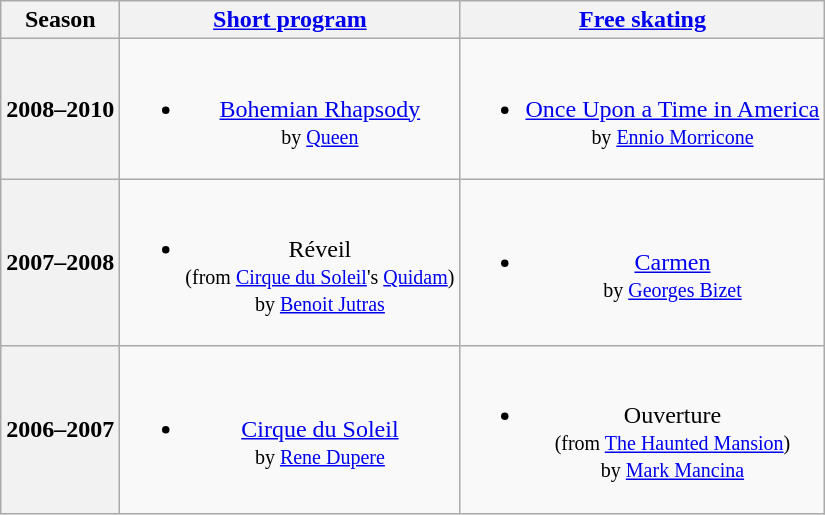<table class="wikitable" style="text-align:center">
<tr>
<th>Season</th>
<th><a href='#'>Short program</a></th>
<th><a href='#'>Free skating</a></th>
</tr>
<tr>
<th>2008–2010 <br> </th>
<td><br><ul><li><a href='#'>Bohemian Rhapsody</a> <br><small> by <a href='#'>Queen</a> </small></li></ul></td>
<td><br><ul><li><a href='#'>Once Upon a Time in America</a> <br><small> by <a href='#'>Ennio Morricone</a> </small></li></ul></td>
</tr>
<tr>
<th>2007–2008 <br> </th>
<td><br><ul><li>Réveil <br><small> (from <a href='#'>Cirque du Soleil</a>'s <a href='#'>Quidam</a>) <br> by <a href='#'>Benoit Jutras</a> </small></li></ul></td>
<td><br><ul><li><a href='#'>Carmen</a> <br><small> by <a href='#'>Georges Bizet</a> </small></li></ul></td>
</tr>
<tr>
<th>2006–2007 <br> </th>
<td><br><ul><li><a href='#'>Cirque du Soleil</a> <br><small> by <a href='#'>Rene Dupere</a> </small></li></ul></td>
<td><br><ul><li>Ouverture <br><small> (from <a href='#'>The Haunted Mansion</a>) <br> by <a href='#'>Mark Mancina</a> </small></li></ul></td>
</tr>
</table>
